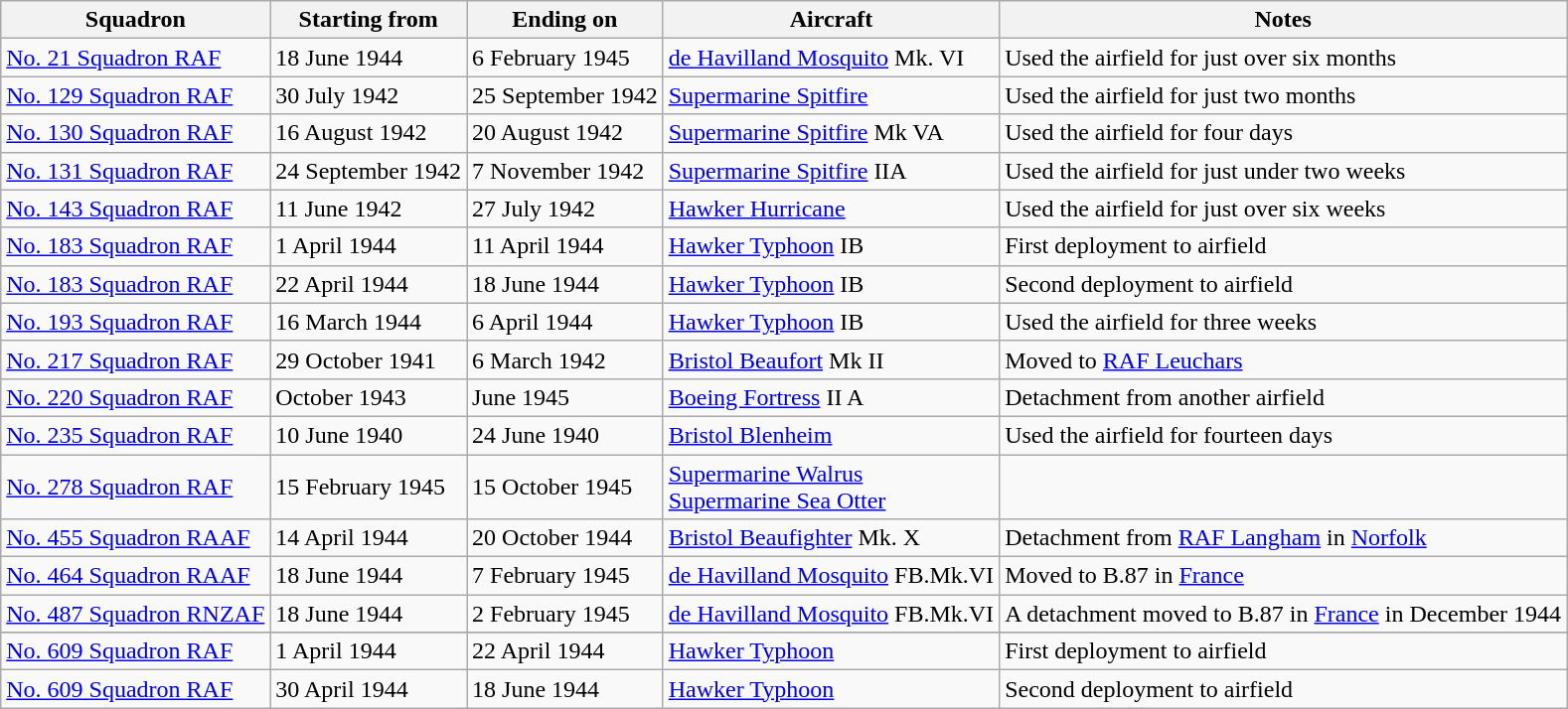<table class="wikitable sortable">
<tr>
<th>Squadron</th>
<th>Starting from</th>
<th>Ending on</th>
<th>Aircraft</th>
<th>Notes</th>
</tr>
<tr>
<td><a href='#'>No. 21 Squadron RAF</a></td>
<td>18 June 1944</td>
<td>6 February 1945</td>
<td><a href='#'>de Havilland Mosquito</a> Mk. VI</td>
<td>Used the airfield for just over six months</td>
</tr>
<tr>
<td><a href='#'>No. 129 Squadron RAF</a></td>
<td>30 July 1942</td>
<td>25 September 1942</td>
<td><a href='#'>Supermarine Spitfire</a></td>
<td>Used the airfield for just two months</td>
</tr>
<tr>
<td><a href='#'>No. 130 Squadron RAF</a></td>
<td>16 August 1942</td>
<td>20 August 1942</td>
<td><a href='#'>Supermarine Spitfire</a> Mk VA</td>
<td>Used the airfield for four days</td>
</tr>
<tr>
<td><a href='#'>No. 131 Squadron RAF</a></td>
<td>24 September 1942</td>
<td>7 November 1942</td>
<td><a href='#'>Supermarine Spitfire</a> IIA</td>
<td>Used the airfield for just under two weeks</td>
</tr>
<tr>
<td><a href='#'>No. 143 Squadron RAF</a></td>
<td>11 June 1942</td>
<td>27 July 1942</td>
<td><a href='#'>Hawker Hurricane</a></td>
<td>Used the airfield for just over six weeks</td>
</tr>
<tr>
<td><a href='#'>No. 183 Squadron RAF</a></td>
<td>1 April 1944</td>
<td>11 April 1944</td>
<td><a href='#'>Hawker Typhoon</a> IB</td>
<td>First deployment to airfield</td>
</tr>
<tr>
<td><a href='#'>No. 183 Squadron RAF</a></td>
<td>22 April 1944</td>
<td>18 June 1944</td>
<td><a href='#'>Hawker Typhoon</a> IB</td>
<td>Second deployment to airfield</td>
</tr>
<tr>
<td><a href='#'>No. 193 Squadron RAF</a></td>
<td>16 March 1944</td>
<td>6 April 1944</td>
<td><a href='#'>Hawker Typhoon</a> IB</td>
<td>Used the airfield for three weeks</td>
</tr>
<tr>
<td><a href='#'>No. 217 Squadron RAF</a></td>
<td>29 October 1941</td>
<td>6 March 1942</td>
<td><a href='#'>Bristol Beaufort</a> Mk II</td>
<td>Moved to <a href='#'>RAF Leuchars</a></td>
</tr>
<tr>
<td><a href='#'>No. 220 Squadron RAF</a></td>
<td>October 1943</td>
<td>June 1945</td>
<td><a href='#'>Boeing Fortress</a> II A</td>
<td>Detachment from another airfield</td>
</tr>
<tr>
<td><a href='#'>No. 235 Squadron RAF</a></td>
<td>10 June 1940</td>
<td>24 June 1940</td>
<td><a href='#'>Bristol Blenheim</a></td>
<td>Used the airfield for fourteen days</td>
</tr>
<tr>
<td><a href='#'>No. 278 Squadron RAF</a></td>
<td>15 February 1945</td>
<td>15 October 1945</td>
<td><a href='#'>Supermarine Walrus</a> <br><a href='#'>Supermarine Sea Otter</a></td>
<td></td>
</tr>
<tr>
<td><a href='#'>No. 455 Squadron RAAF</a></td>
<td>14 April 1944</td>
<td>20 October 1944</td>
<td><a href='#'>Bristol Beaufighter</a> Mk. X</td>
<td>Detachment from <a href='#'>RAF Langham</a> in <a href='#'>Norfolk</a></td>
</tr>
<tr>
<td><a href='#'>No. 464 Squadron RAAF</a></td>
<td>18 June 1944</td>
<td>7 February 1945</td>
<td><a href='#'>de Havilland Mosquito</a> FB.Mk.VI</td>
<td>Moved to B.87 in <a href='#'>France</a></td>
</tr>
<tr>
<td><a href='#'>No. 487 Squadron RNZAF</a></td>
<td>18 June 1944</td>
<td>2 February 1945</td>
<td><a href='#'>de Havilland Mosquito</a> FB.Mk.VI</td>
<td>A detachment moved to B.87 in <a href='#'>France</a> in December 1944</td>
</tr>
<tr>
</tr>
<tr>
<td><a href='#'>No. 609 Squadron RAF</a></td>
<td>1 April 1944</td>
<td>22 April 1944</td>
<td><a href='#'>Hawker Typhoon</a></td>
<td>First deployment to airfield</td>
</tr>
<tr>
<td><a href='#'>No. 609 Squadron RAF</a></td>
<td>30 April 1944</td>
<td>18 June 1944</td>
<td><a href='#'>Hawker Typhoon</a></td>
<td>Second deployment to airfield</td>
</tr>
</table>
